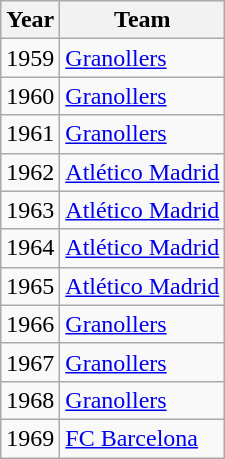<table class="wikitable">
<tr>
<th scope="col">Year</th>
<th scope="col">Team</th>
</tr>
<tr>
<td>1959</td>
<td><a href='#'>Granollers</a></td>
</tr>
<tr>
<td>1960</td>
<td><a href='#'>Granollers</a></td>
</tr>
<tr>
<td>1961</td>
<td><a href='#'>Granollers</a></td>
</tr>
<tr>
<td>1962</td>
<td><a href='#'>Atlético Madrid</a></td>
</tr>
<tr>
<td>1963</td>
<td><a href='#'>Atlético Madrid</a></td>
</tr>
<tr>
<td>1964</td>
<td><a href='#'>Atlético Madrid</a></td>
</tr>
<tr>
<td>1965</td>
<td><a href='#'>Atlético Madrid</a></td>
</tr>
<tr>
<td>1966</td>
<td><a href='#'>Granollers</a></td>
</tr>
<tr>
<td>1967</td>
<td><a href='#'>Granollers</a></td>
</tr>
<tr>
<td>1968</td>
<td><a href='#'>Granollers</a></td>
</tr>
<tr>
<td>1969</td>
<td><a href='#'>FC Barcelona</a></td>
</tr>
</table>
